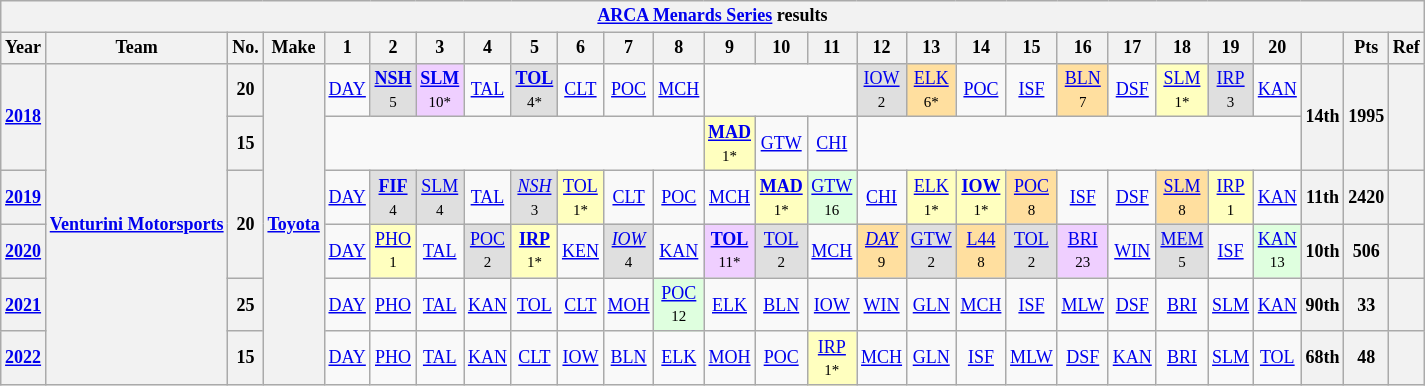<table class="wikitable" style="text-align:center; font-size:75%">
<tr>
<th colspan=27><a href='#'>ARCA Menards Series</a> results</th>
</tr>
<tr>
<th>Year</th>
<th>Team</th>
<th>No.</th>
<th>Make</th>
<th>1</th>
<th>2</th>
<th>3</th>
<th>4</th>
<th>5</th>
<th>6</th>
<th>7</th>
<th>8</th>
<th>9</th>
<th>10</th>
<th>11</th>
<th>12</th>
<th>13</th>
<th>14</th>
<th>15</th>
<th>16</th>
<th>17</th>
<th>18</th>
<th>19</th>
<th>20</th>
<th></th>
<th>Pts</th>
<th>Ref</th>
</tr>
<tr>
<th rowspan=2><a href='#'>2018</a></th>
<th rowspan=6><a href='#'>Venturini Motorsports</a></th>
<th>20</th>
<th rowspan=6><a href='#'>Toyota</a></th>
<td><a href='#'>DAY</a></td>
<td style="background:#DFDFDF;"><strong><a href='#'>NSH</a></strong><br><small>5</small></td>
<td style="background:#EFCFFF;"><strong><a href='#'>SLM</a></strong><br><small>10*</small></td>
<td><a href='#'>TAL</a></td>
<td style="background:#DFDFDF;"><strong><a href='#'>TOL</a></strong><br><small>4*</small></td>
<td><a href='#'>CLT</a></td>
<td><a href='#'>POC</a></td>
<td><a href='#'>MCH</a></td>
<td colspan=3></td>
<td style="background:#DFDFDF;"><a href='#'>IOW</a><br><small>2</small></td>
<td style="background:#FFDF9F;"><a href='#'>ELK</a><br><small>6*</small></td>
<td><a href='#'>POC</a></td>
<td><a href='#'>ISF</a></td>
<td style="background:#FFDF9F;"><a href='#'>BLN</a><br><small>7</small></td>
<td><a href='#'>DSF</a></td>
<td style="background:#FFFFBF;"><a href='#'>SLM</a><br><small>1*</small></td>
<td style="background:#DFDFDF;"><a href='#'>IRP</a><br><small>3</small></td>
<td><a href='#'>KAN</a></td>
<th rowspan=2>14th</th>
<th rowspan=2>1995</th>
<th rowspan=2></th>
</tr>
<tr>
<th>15</th>
<td colspan=8></td>
<td style="background:#FFFFBF;"><strong><a href='#'>MAD</a></strong><br><small>1*</small></td>
<td><a href='#'>GTW</a></td>
<td><a href='#'>CHI</a></td>
<td colspan=9></td>
</tr>
<tr>
<th><a href='#'>2019</a></th>
<th rowspan=2>20</th>
<td><a href='#'>DAY</a></td>
<td style="background:#DFDFDF;"><strong><a href='#'>FIF</a></strong><br><small>4</small></td>
<td style="background:#DFDFDF;"><a href='#'>SLM</a><br><small>4</small></td>
<td><a href='#'>TAL</a></td>
<td style="background:#DFDFDF;"><em><a href='#'>NSH</a></em><br><small>3</small></td>
<td style="background:#FFFFBF;"><a href='#'>TOL</a><br><small>1*</small></td>
<td><a href='#'>CLT</a></td>
<td><a href='#'>POC</a></td>
<td><a href='#'>MCH</a></td>
<td style="background:#FFFFBF;"><strong><a href='#'>MAD</a></strong><br><small>1*</small></td>
<td style="background:#DFFFDF;"><a href='#'>GTW</a><br><small>16</small></td>
<td><a href='#'>CHI</a></td>
<td style="background:#FFFFBF;"><a href='#'>ELK</a><br><small>1*</small></td>
<td style="background:#FFFFBF;"><strong><a href='#'>IOW</a></strong><br><small>1*</small></td>
<td style="background:#FFDF9F;"><a href='#'>POC</a><br><small>8</small></td>
<td><a href='#'>ISF</a></td>
<td><a href='#'>DSF</a></td>
<td style="background:#FFDF9F;"><a href='#'>SLM</a><br><small>8</small></td>
<td style="background:#FFFFBF;"><a href='#'>IRP</a><br><small>1</small></td>
<td><a href='#'>KAN</a></td>
<th>11th</th>
<th>2420</th>
<th></th>
</tr>
<tr>
<th><a href='#'>2020</a></th>
<td><a href='#'>DAY</a></td>
<td style="background:#FFFFBF;"><a href='#'>PHO</a><br><small>1</small></td>
<td><a href='#'>TAL</a></td>
<td style="background:#DFDFDF;"><a href='#'>POC</a><br><small>2</small></td>
<td style="background:#FFFFBF;"><strong><a href='#'>IRP</a></strong><br><small>1*</small></td>
<td><a href='#'>KEN</a></td>
<td style="background:#DFDFDF;"><em><a href='#'>IOW</a></em><br><small>4</small></td>
<td><a href='#'>KAN</a></td>
<td style="background:#EFCFFF;"><strong><a href='#'>TOL</a></strong><br><small>11*</small></td>
<td style="background:#DFDFDF;"><a href='#'>TOL</a><br><small>2</small></td>
<td><a href='#'>MCH</a></td>
<td style="background:#FFDF9F;"><em><a href='#'>DAY</a></em><br><small>9</small></td>
<td style="background:#DFDFDF;"><a href='#'>GTW</a><br><small>2</small></td>
<td style="background:#FFDF9F;"><a href='#'>L44</a><br><small>8</small></td>
<td style="background:#DFDFDF;"><a href='#'>TOL</a><br><small>2</small></td>
<td style="background:#EFCFFF;"><a href='#'>BRI</a><br><small>23</small></td>
<td><a href='#'>WIN</a></td>
<td style="background:#DFDFDF;"><a href='#'>MEM</a><br><small>5</small></td>
<td><a href='#'>ISF</a></td>
<td style="background:#DFFFDF;"><a href='#'>KAN</a><br><small>13</small></td>
<th>10th</th>
<th>506</th>
<th></th>
</tr>
<tr>
<th><a href='#'>2021</a></th>
<th>25</th>
<td><a href='#'>DAY</a></td>
<td><a href='#'>PHO</a></td>
<td><a href='#'>TAL</a></td>
<td><a href='#'>KAN</a></td>
<td><a href='#'>TOL</a></td>
<td><a href='#'>CLT</a></td>
<td><a href='#'>MOH</a></td>
<td style="background:#DFFFDF;"><a href='#'>POC</a><br><small>12</small></td>
<td><a href='#'>ELK</a></td>
<td><a href='#'>BLN</a></td>
<td><a href='#'>IOW</a></td>
<td><a href='#'>WIN</a></td>
<td><a href='#'>GLN</a></td>
<td><a href='#'>MCH</a></td>
<td><a href='#'>ISF</a></td>
<td><a href='#'>MLW</a></td>
<td><a href='#'>DSF</a></td>
<td><a href='#'>BRI</a></td>
<td><a href='#'>SLM</a></td>
<td><a href='#'>KAN</a></td>
<th>90th</th>
<th>33</th>
<th></th>
</tr>
<tr>
<th><a href='#'>2022</a></th>
<th>15</th>
<td><a href='#'>DAY</a></td>
<td><a href='#'>PHO</a></td>
<td><a href='#'>TAL</a></td>
<td><a href='#'>KAN</a></td>
<td><a href='#'>CLT</a></td>
<td><a href='#'>IOW</a></td>
<td><a href='#'>BLN</a></td>
<td><a href='#'>ELK</a></td>
<td><a href='#'>MOH</a></td>
<td><a href='#'>POC</a></td>
<td style="background:#FFFFBF;"><a href='#'>IRP</a><br><small>1*</small></td>
<td><a href='#'>MCH</a></td>
<td><a href='#'>GLN</a></td>
<td><a href='#'>ISF</a></td>
<td><a href='#'>MLW</a></td>
<td><a href='#'>DSF</a></td>
<td><a href='#'>KAN</a></td>
<td><a href='#'>BRI</a></td>
<td><a href='#'>SLM</a></td>
<td><a href='#'>TOL</a></td>
<th>68th</th>
<th>48</th>
<th></th>
</tr>
</table>
